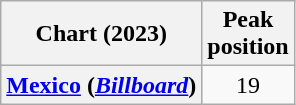<table class="wikitable plainrowheaders" style="text-align:center">
<tr>
<th scope="col">Chart (2023)</th>
<th scope="col">Peak<br> position</th>
</tr>
<tr>
<th scope="row"><a href='#'>Mexico</a> (<em><a href='#'>Billboard</a></em>)</th>
<td>19</td>
</tr>
</table>
